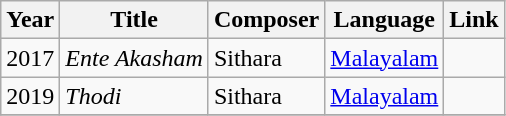<table class = "sortable wikitable">
<tr>
<th>Year</th>
<th>Title</th>
<th>Composer</th>
<th>Language</th>
<th>Link</th>
</tr>
<tr>
<td>2017</td>
<td><em>Ente Akasham</em></td>
<td>Sithara</td>
<td><a href='#'>Malayalam</a></td>
<td></td>
</tr>
<tr>
<td>2019</td>
<td><em>Thodi</em></td>
<td>Sithara</td>
<td><a href='#'>Malayalam</a></td>
<td></td>
</tr>
<tr>
</tr>
</table>
